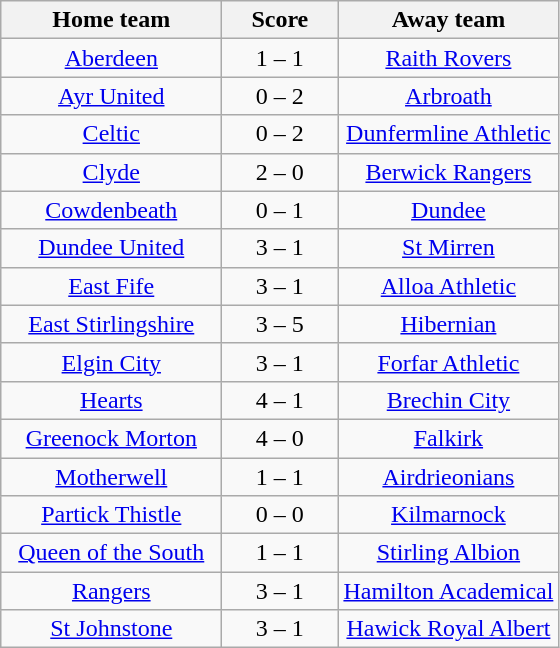<table class="wikitable" style="text-align: center">
<tr>
<th width=140>Home team</th>
<th width=70>Score</th>
<th width=140>Away team</th>
</tr>
<tr>
<td><a href='#'>Aberdeen</a></td>
<td>1 – 1</td>
<td><a href='#'>Raith Rovers</a></td>
</tr>
<tr>
<td><a href='#'>Ayr United</a></td>
<td>0 – 2</td>
<td><a href='#'>Arbroath</a></td>
</tr>
<tr>
<td><a href='#'>Celtic</a></td>
<td>0 – 2</td>
<td><a href='#'>Dunfermline Athletic</a></td>
</tr>
<tr>
<td><a href='#'>Clyde</a></td>
<td>2 – 0</td>
<td><a href='#'>Berwick Rangers</a></td>
</tr>
<tr>
<td><a href='#'>Cowdenbeath</a></td>
<td>0 – 1</td>
<td><a href='#'>Dundee</a></td>
</tr>
<tr>
<td><a href='#'>Dundee United</a></td>
<td>3 – 1</td>
<td><a href='#'>St Mirren</a></td>
</tr>
<tr>
<td><a href='#'>East Fife</a></td>
<td>3 – 1</td>
<td><a href='#'>Alloa Athletic</a></td>
</tr>
<tr>
<td><a href='#'>East Stirlingshire</a></td>
<td>3 – 5</td>
<td><a href='#'>Hibernian</a></td>
</tr>
<tr>
<td><a href='#'>Elgin City</a></td>
<td>3 – 1</td>
<td><a href='#'>Forfar Athletic</a></td>
</tr>
<tr>
<td><a href='#'>Hearts</a></td>
<td>4 – 1</td>
<td><a href='#'>Brechin City</a></td>
</tr>
<tr>
<td><a href='#'>Greenock Morton</a></td>
<td>4 – 0</td>
<td><a href='#'>Falkirk</a></td>
</tr>
<tr>
<td><a href='#'>Motherwell</a></td>
<td>1 – 1</td>
<td><a href='#'>Airdrieonians</a></td>
</tr>
<tr>
<td><a href='#'>Partick Thistle</a></td>
<td>0 – 0</td>
<td><a href='#'>Kilmarnock</a></td>
</tr>
<tr>
<td><a href='#'>Queen of the South</a></td>
<td>1 – 1</td>
<td><a href='#'>Stirling Albion</a></td>
</tr>
<tr>
<td><a href='#'>Rangers</a></td>
<td>3 – 1</td>
<td><a href='#'>Hamilton Academical</a></td>
</tr>
<tr>
<td><a href='#'>St Johnstone</a></td>
<td>3 – 1</td>
<td><a href='#'>Hawick Royal Albert</a></td>
</tr>
</table>
